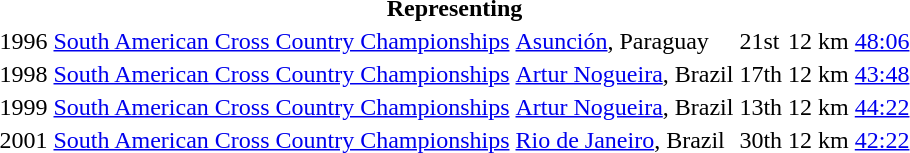<table>
<tr>
<th colspan="6">Representing </th>
</tr>
<tr>
<td>1996</td>
<td><a href='#'>South American Cross Country Championships</a></td>
<td><a href='#'>Asunción</a>, Paraguay</td>
<td>21st</td>
<td>12 km</td>
<td><a href='#'>48:06</a></td>
</tr>
<tr>
<td>1998</td>
<td><a href='#'>South American Cross Country Championships</a></td>
<td><a href='#'>Artur Nogueira</a>, Brazil</td>
<td>17th</td>
<td>12 km</td>
<td><a href='#'>43:48</a></td>
</tr>
<tr>
<td>1999</td>
<td><a href='#'>South American Cross Country Championships</a></td>
<td><a href='#'>Artur Nogueira</a>, Brazil</td>
<td>13th</td>
<td>12 km</td>
<td><a href='#'>44:22</a></td>
</tr>
<tr>
<td>2001</td>
<td><a href='#'>South American Cross Country Championships</a></td>
<td><a href='#'>Rio de Janeiro</a>, Brazil</td>
<td>30th</td>
<td>12 km</td>
<td><a href='#'>42:22</a></td>
</tr>
</table>
